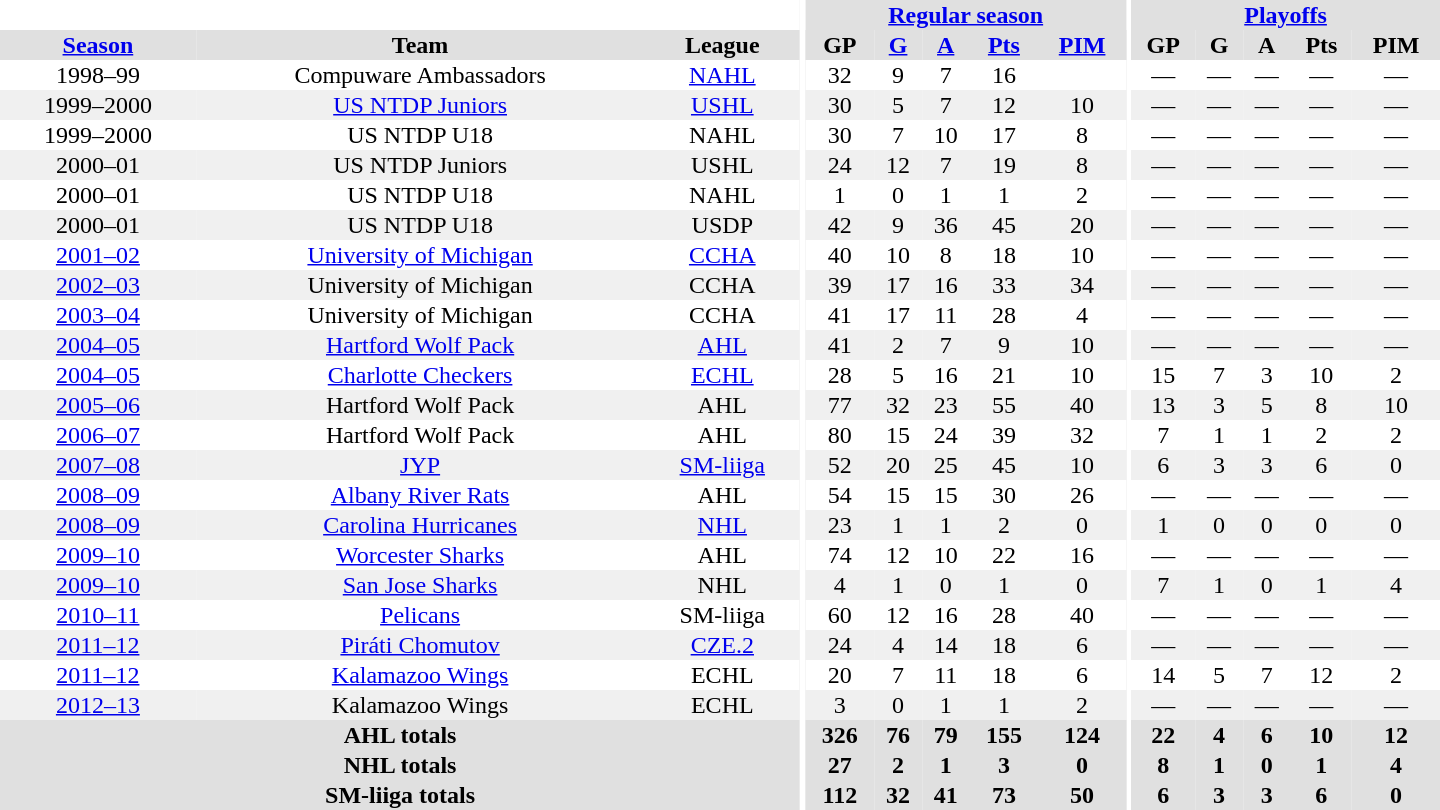<table border="0" cellpadding="1" cellspacing="0" style="text-align:center; width:60em">
<tr bgcolor="#e0e0e0">
<th colspan="3" bgcolor="#ffffff"></th>
<th rowspan="99" bgcolor="#ffffff"></th>
<th colspan="5"><a href='#'>Regular season</a></th>
<th rowspan="99" bgcolor="#ffffff"></th>
<th colspan="5"><a href='#'>Playoffs</a></th>
</tr>
<tr bgcolor="#e0e0e0">
<th><a href='#'>Season</a></th>
<th>Team</th>
<th>League</th>
<th>GP</th>
<th><a href='#'>G</a></th>
<th><a href='#'>A</a></th>
<th><a href='#'>Pts</a></th>
<th><a href='#'>PIM</a></th>
<th>GP</th>
<th>G</th>
<th>A</th>
<th>Pts</th>
<th>PIM</th>
</tr>
<tr>
<td>1998–99</td>
<td>Compuware Ambassadors</td>
<td><a href='#'>NAHL</a></td>
<td>32</td>
<td>9</td>
<td>7</td>
<td>16</td>
<td></td>
<td>—</td>
<td>—</td>
<td>—</td>
<td>—</td>
<td>—</td>
</tr>
<tr bgcolor="#f0f0f0">
<td>1999–2000</td>
<td><a href='#'>US NTDP Juniors</a></td>
<td><a href='#'>USHL</a></td>
<td>30</td>
<td>5</td>
<td>7</td>
<td>12</td>
<td>10</td>
<td>—</td>
<td>—</td>
<td>—</td>
<td>—</td>
<td>—</td>
</tr>
<tr>
<td>1999–2000</td>
<td>US NTDP U18</td>
<td>NAHL</td>
<td>30</td>
<td>7</td>
<td>10</td>
<td>17</td>
<td>8</td>
<td>—</td>
<td>—</td>
<td>—</td>
<td>—</td>
<td>—</td>
</tr>
<tr bgcolor="#f0f0f0">
<td>2000–01</td>
<td>US NTDP Juniors</td>
<td>USHL</td>
<td>24</td>
<td>12</td>
<td>7</td>
<td>19</td>
<td>8</td>
<td>—</td>
<td>—</td>
<td>—</td>
<td>—</td>
<td>—</td>
</tr>
<tr>
<td>2000–01</td>
<td>US NTDP U18</td>
<td>NAHL</td>
<td>1</td>
<td>0</td>
<td>1</td>
<td>1</td>
<td>2</td>
<td>—</td>
<td>—</td>
<td>—</td>
<td>—</td>
<td>—</td>
</tr>
<tr bgcolor="#f0f0f0">
<td>2000–01</td>
<td>US NTDP U18</td>
<td>USDP</td>
<td>42</td>
<td>9</td>
<td>36</td>
<td>45</td>
<td>20</td>
<td>—</td>
<td>—</td>
<td>—</td>
<td>—</td>
<td>—</td>
</tr>
<tr>
<td><a href='#'>2001–02</a></td>
<td><a href='#'>University of Michigan</a></td>
<td><a href='#'>CCHA</a></td>
<td>40</td>
<td>10</td>
<td>8</td>
<td>18</td>
<td>10</td>
<td>—</td>
<td>—</td>
<td>—</td>
<td>—</td>
<td>—</td>
</tr>
<tr bgcolor="#f0f0f0">
<td><a href='#'>2002–03</a></td>
<td>University of Michigan</td>
<td>CCHA</td>
<td>39</td>
<td>17</td>
<td>16</td>
<td>33</td>
<td>34</td>
<td>—</td>
<td>—</td>
<td>—</td>
<td>—</td>
<td>—</td>
</tr>
<tr>
<td><a href='#'>2003–04</a></td>
<td>University of Michigan</td>
<td>CCHA</td>
<td>41</td>
<td>17</td>
<td>11</td>
<td>28</td>
<td>4</td>
<td>—</td>
<td>—</td>
<td>—</td>
<td>—</td>
<td>—</td>
</tr>
<tr bgcolor="#f0f0f0">
<td><a href='#'>2004–05</a></td>
<td><a href='#'>Hartford Wolf Pack</a></td>
<td><a href='#'>AHL</a></td>
<td>41</td>
<td>2</td>
<td>7</td>
<td>9</td>
<td>10</td>
<td>—</td>
<td>—</td>
<td>—</td>
<td>—</td>
<td>—</td>
</tr>
<tr>
<td><a href='#'>2004–05</a></td>
<td><a href='#'>Charlotte Checkers</a></td>
<td><a href='#'>ECHL</a></td>
<td>28</td>
<td>5</td>
<td>16</td>
<td>21</td>
<td>10</td>
<td>15</td>
<td>7</td>
<td>3</td>
<td>10</td>
<td>2</td>
</tr>
<tr bgcolor="#f0f0f0">
<td><a href='#'>2005–06</a></td>
<td>Hartford Wolf Pack</td>
<td>AHL</td>
<td>77</td>
<td>32</td>
<td>23</td>
<td>55</td>
<td>40</td>
<td>13</td>
<td>3</td>
<td>5</td>
<td>8</td>
<td>10</td>
</tr>
<tr>
<td><a href='#'>2006–07</a></td>
<td>Hartford Wolf Pack</td>
<td>AHL</td>
<td>80</td>
<td>15</td>
<td>24</td>
<td>39</td>
<td>32</td>
<td>7</td>
<td>1</td>
<td>1</td>
<td>2</td>
<td>2</td>
</tr>
<tr bgcolor="#f0f0f0">
<td><a href='#'>2007–08</a></td>
<td><a href='#'>JYP</a></td>
<td><a href='#'>SM-liiga</a></td>
<td>52</td>
<td>20</td>
<td>25</td>
<td>45</td>
<td>10</td>
<td>6</td>
<td>3</td>
<td>3</td>
<td>6</td>
<td>0</td>
</tr>
<tr>
<td><a href='#'>2008–09</a></td>
<td><a href='#'>Albany River Rats</a></td>
<td>AHL</td>
<td>54</td>
<td>15</td>
<td>15</td>
<td>30</td>
<td>26</td>
<td>—</td>
<td>—</td>
<td>—</td>
<td>—</td>
<td>—</td>
</tr>
<tr bgcolor="#f0f0f0">
<td><a href='#'>2008–09</a></td>
<td><a href='#'>Carolina Hurricanes</a></td>
<td><a href='#'>NHL</a></td>
<td>23</td>
<td>1</td>
<td>1</td>
<td>2</td>
<td>0</td>
<td>1</td>
<td>0</td>
<td>0</td>
<td>0</td>
<td>0</td>
</tr>
<tr>
<td><a href='#'>2009–10</a></td>
<td><a href='#'>Worcester Sharks</a></td>
<td>AHL</td>
<td>74</td>
<td>12</td>
<td>10</td>
<td>22</td>
<td>16</td>
<td>—</td>
<td>—</td>
<td>—</td>
<td>—</td>
<td>—</td>
</tr>
<tr bgcolor="#f0f0f0">
<td><a href='#'>2009–10</a></td>
<td><a href='#'>San Jose Sharks</a></td>
<td>NHL</td>
<td>4</td>
<td>1</td>
<td>0</td>
<td>1</td>
<td>0</td>
<td>7</td>
<td>1</td>
<td>0</td>
<td>1</td>
<td>4</td>
</tr>
<tr>
<td><a href='#'>2010–11</a></td>
<td><a href='#'>Pelicans</a></td>
<td>SM-liiga</td>
<td>60</td>
<td>12</td>
<td>16</td>
<td>28</td>
<td>40</td>
<td>—</td>
<td>—</td>
<td>—</td>
<td>—</td>
<td>—</td>
</tr>
<tr bgcolor="#f0f0f0">
<td><a href='#'>2011–12</a></td>
<td><a href='#'>Piráti Chomutov</a></td>
<td><a href='#'>CZE.2</a></td>
<td>24</td>
<td>4</td>
<td>14</td>
<td>18</td>
<td>6</td>
<td>—</td>
<td>—</td>
<td>—</td>
<td>—</td>
<td>—</td>
</tr>
<tr>
<td><a href='#'>2011–12</a></td>
<td><a href='#'>Kalamazoo Wings</a></td>
<td>ECHL</td>
<td>20</td>
<td>7</td>
<td>11</td>
<td>18</td>
<td>6</td>
<td>14</td>
<td>5</td>
<td>7</td>
<td>12</td>
<td>2</td>
</tr>
<tr bgcolor="#f0f0f0">
<td><a href='#'>2012–13</a></td>
<td>Kalamazoo Wings</td>
<td>ECHL</td>
<td>3</td>
<td>0</td>
<td>1</td>
<td>1</td>
<td>2</td>
<td>—</td>
<td>—</td>
<td>—</td>
<td>—</td>
<td>—</td>
</tr>
<tr bgcolor="#e0e0e0">
<th colspan="3">AHL totals</th>
<th>326</th>
<th>76</th>
<th>79</th>
<th>155</th>
<th>124</th>
<th>22</th>
<th>4</th>
<th>6</th>
<th>10</th>
<th>12</th>
</tr>
<tr bgcolor="#e0e0e0">
<th colspan="3">NHL totals</th>
<th>27</th>
<th>2</th>
<th>1</th>
<th>3</th>
<th>0</th>
<th>8</th>
<th>1</th>
<th>0</th>
<th>1</th>
<th>4</th>
</tr>
<tr bgcolor="#e0e0e0">
<th colspan="3">SM-liiga totals</th>
<th>112</th>
<th>32</th>
<th>41</th>
<th>73</th>
<th>50</th>
<th>6</th>
<th>3</th>
<th>3</th>
<th>6</th>
<th>0</th>
</tr>
</table>
